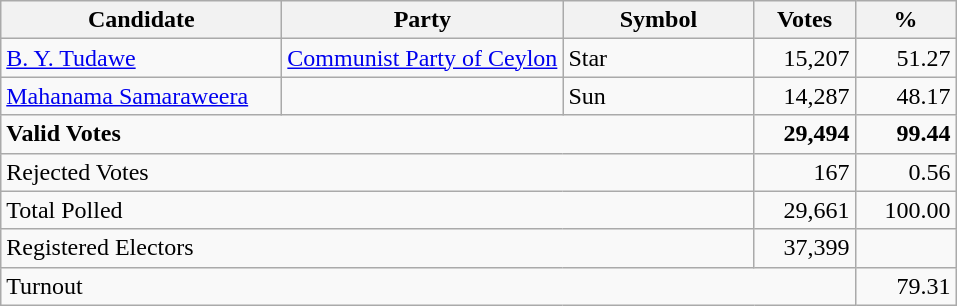<table class="wikitable" border="1" style="text-align:right;">
<tr>
<th align=left width="180">Candidate</th>
<th align=left width="180">Party</th>
<th align=left width="120">Symbol</th>
<th align=left width="60">Votes</th>
<th align=left width="60">%</th>
</tr>
<tr>
<td align=left><a href='#'>B. Y. Tudawe</a></td>
<td align=left><a href='#'>Communist Party of Ceylon</a></td>
<td align=left>Star</td>
<td align=right>15,207</td>
<td align=right>51.27</td>
</tr>
<tr>
<td align=left><a href='#'>Mahanama Samaraweera</a></td>
<td></td>
<td align=left>Sun</td>
<td align=right>14,287</td>
<td align=right>48.17</td>
</tr>
<tr>
<td align=left colspan=3><strong>Valid Votes</strong></td>
<td align=right><strong>29,494</strong></td>
<td align=right><strong>99.44</strong></td>
</tr>
<tr>
<td align=left colspan=3>Rejected Votes</td>
<td align=right>167</td>
<td align=right>0.56</td>
</tr>
<tr>
<td align=left colspan=3>Total Polled</td>
<td align=right>29,661</td>
<td align=right>100.00</td>
</tr>
<tr>
<td align=left colspan=3>Registered Electors</td>
<td align=right>37,399</td>
<td></td>
</tr>
<tr>
<td align=left colspan=4>Turnout</td>
<td align=right>79.31</td>
</tr>
</table>
